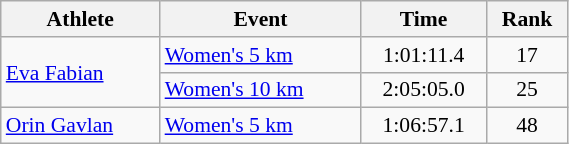<table class="wikitable" style="text-align:center; font-size:90%; width:30%;">
<tr>
<th>Athlete</th>
<th>Event</th>
<th>Time</th>
<th>Rank</th>
</tr>
<tr>
<td align=left rowspan=2><a href='#'>Eva Fabian</a></td>
<td align=left><a href='#'>Women's 5 km</a></td>
<td>1:01:11.4</td>
<td>17</td>
</tr>
<tr>
<td align=left><a href='#'>Women's 10 km</a></td>
<td>2:05:05.0</td>
<td>25</td>
</tr>
<tr>
<td align=left><a href='#'>Orin Gavlan</a></td>
<td align=left><a href='#'>Women's 5 km</a></td>
<td>1:06:57.1</td>
<td>48</td>
</tr>
</table>
